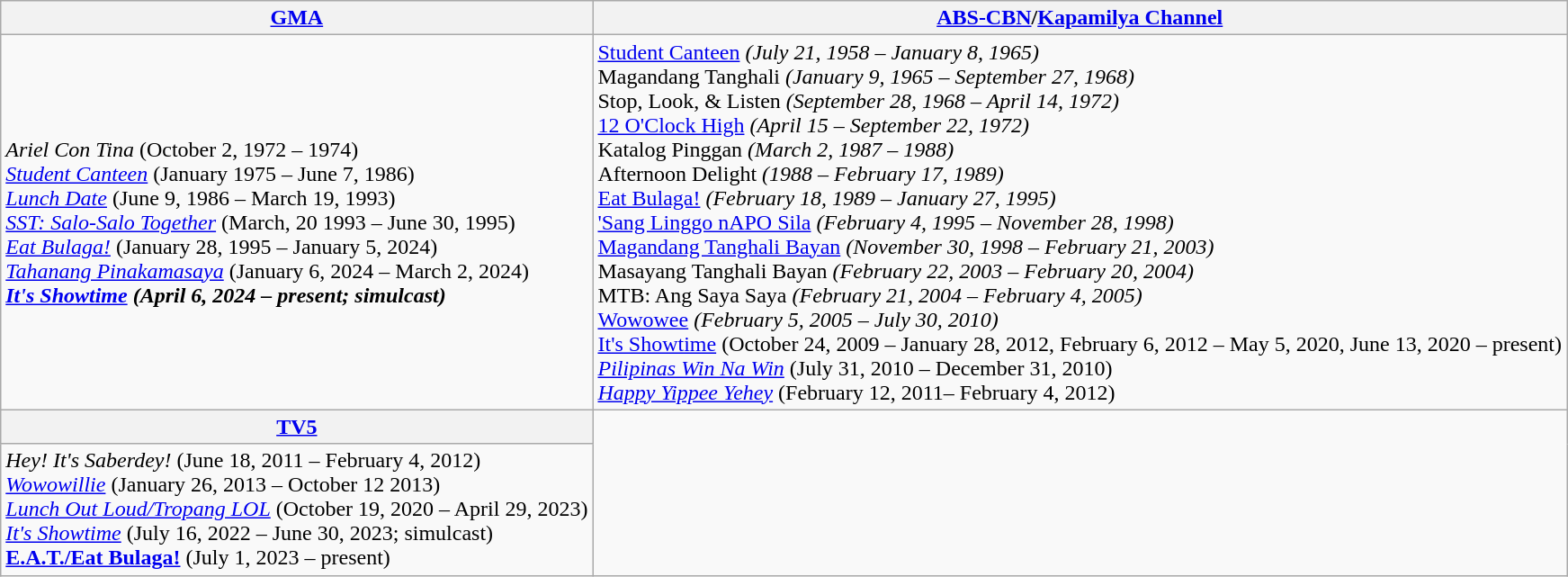<table class="wikitable">
<tr>
<th><a href='#'>GMA</a></th>
<th><a href='#'>ABS-CBN</a>/<a href='#'>Kapamilya Channel</a></th>
</tr>
<tr>
<td><em>Ariel Con Tina</em> (October 2, 1972 – 1974)<br><em><a href='#'>Student Canteen</a></em> (January 1975 – June 7, 1986)<br><em><a href='#'>Lunch Date</a></em> (June 9, 1986 – March 19, 1993)<br><em><a href='#'>SST: Salo-Salo Together</a></em> (March, 20 1993 – June 30, 1995)<br><em><a href='#'>Eat Bulaga!</a></em> (January 28, 1995 – January 5, 2024)<br><em><a href='#'>Tahanang Pinakamasaya</a></em> (January 6, 2024 – March 2, 2024)<br><strong><em><a href='#'>It's Showtime</a><em> (April 6, 2024 – present; simulcast)<strong></td>
<td></em><a href='#'>Student Canteen</a><em> (July 21, 1958 – January 8, 1965)<br></em>Magandang Tanghali<em> (January 9, 1965 – September 27, 1968)<br></em>Stop, Look, & Listen<em> (September 28, 1968 – April 14, 1972)<br></em><a href='#'>12 O'Clock High</a><em> (April 15 – September 22, 1972)<br></em>Katalog Pinggan<em> (March 2, 1987 – 1988)<br></em>Afternoon Delight<em> (1988 – February 17, 1989)<br></em><a href='#'>Eat Bulaga!</a><em> (February 18, 1989 – January 27, 1995)<br></em><a href='#'>'Sang Linggo nAPO Sila</a><em> (February 4, 1995 – November 28, 1998)<br></em><a href='#'>Magandang Tanghali Bayan</a><em> (November 30, 1998 – February 21, 2003)<br></em>Masayang Tanghali Bayan<em> (February 22, 2003 – February 20, 2004)<br></em>MTB: Ang Saya Saya<em> (February 21, 2004 – February 4, 2005)<br></em><a href='#'>Wowowee</a><em> (February 5, 2005 – July 30, 2010)<br></em></strong><a href='#'>It's Showtime</a></em> (October 24, 2009 – January 28, 2012, February 6, 2012 – May 5, 2020, June 13, 2020 – present)</strong><br><em><a href='#'>Pilipinas Win Na Win</a></em> (July 31, 2010 – December 31, 2010)<br><em><a href='#'>Happy Yippee Yehey</a></em> (February 12, 2011– February 4, 2012)</td>
</tr>
<tr>
<th><a href='#'>TV5</a></th>
</tr>
<tr>
<td><em>Hey! It's Saberdey!</em> (June 18, 2011 – February 4, 2012)<br><em><a href='#'>Wowowillie</a></em> (January 26, 2013 – October 12 2013)<br><em><a href='#'>Lunch Out Loud/Tropang LOL</a></em> (October 19, 2020 – April 29, 2023)<br><em><a href='#'>It's Showtime</a></em> (July 16, 2022 – June 30, 2023; simulcast)<br><strong><a href='#'>E.A.T./Eat Bulaga!</a></strong> (July 1, 2023 – present)</td>
</tr>
</table>
